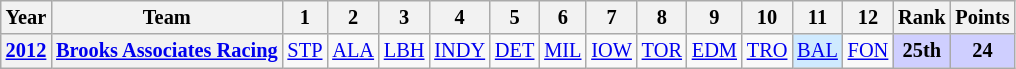<table class="wikitable" style="text-align:center; font-size:85%">
<tr>
<th>Year</th>
<th>Team</th>
<th>1</th>
<th>2</th>
<th>3</th>
<th>4</th>
<th>5</th>
<th>6</th>
<th>7</th>
<th>8</th>
<th>9</th>
<th>10</th>
<th>11</th>
<th>12</th>
<th>Rank</th>
<th>Points</th>
</tr>
<tr>
<th><a href='#'>2012</a></th>
<th nowrap><a href='#'>Brooks Associates Racing</a></th>
<td><a href='#'>STP</a></td>
<td><a href='#'>ALA</a></td>
<td><a href='#'>LBH</a></td>
<td><a href='#'>INDY</a></td>
<td><a href='#'>DET</a></td>
<td><a href='#'>MIL</a></td>
<td><a href='#'>IOW</a></td>
<td><a href='#'>TOR</a></td>
<td><a href='#'>EDM</a></td>
<td><a href='#'>TRO</a></td>
<td style="background:#CFEAFF;"><a href='#'>BAL</a><br></td>
<td><a href='#'>FON</a></td>
<th style="background:#CFCFFF;">25th</th>
<th style="background:#CFCFFF;">24</th>
</tr>
</table>
